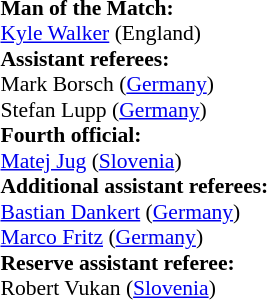<table style="width:100%; font-size:90%;">
<tr>
<td><br><strong>Man of the Match:</strong>
<br><a href='#'>Kyle Walker</a> (England)<br><strong>Assistant referees:</strong>
<br>Mark Borsch (<a href='#'>Germany</a>)
<br>Stefan Lupp (<a href='#'>Germany</a>)
<br><strong>Fourth official:</strong>
<br><a href='#'>Matej Jug</a> (<a href='#'>Slovenia</a>)
<br><strong>Additional assistant referees:</strong>
<br><a href='#'>Bastian Dankert</a> (<a href='#'>Germany</a>)
<br><a href='#'>Marco Fritz</a> (<a href='#'>Germany</a>)
<br><strong>Reserve assistant referee:</strong>
<br>Robert Vukan (<a href='#'>Slovenia</a>)</td>
</tr>
</table>
